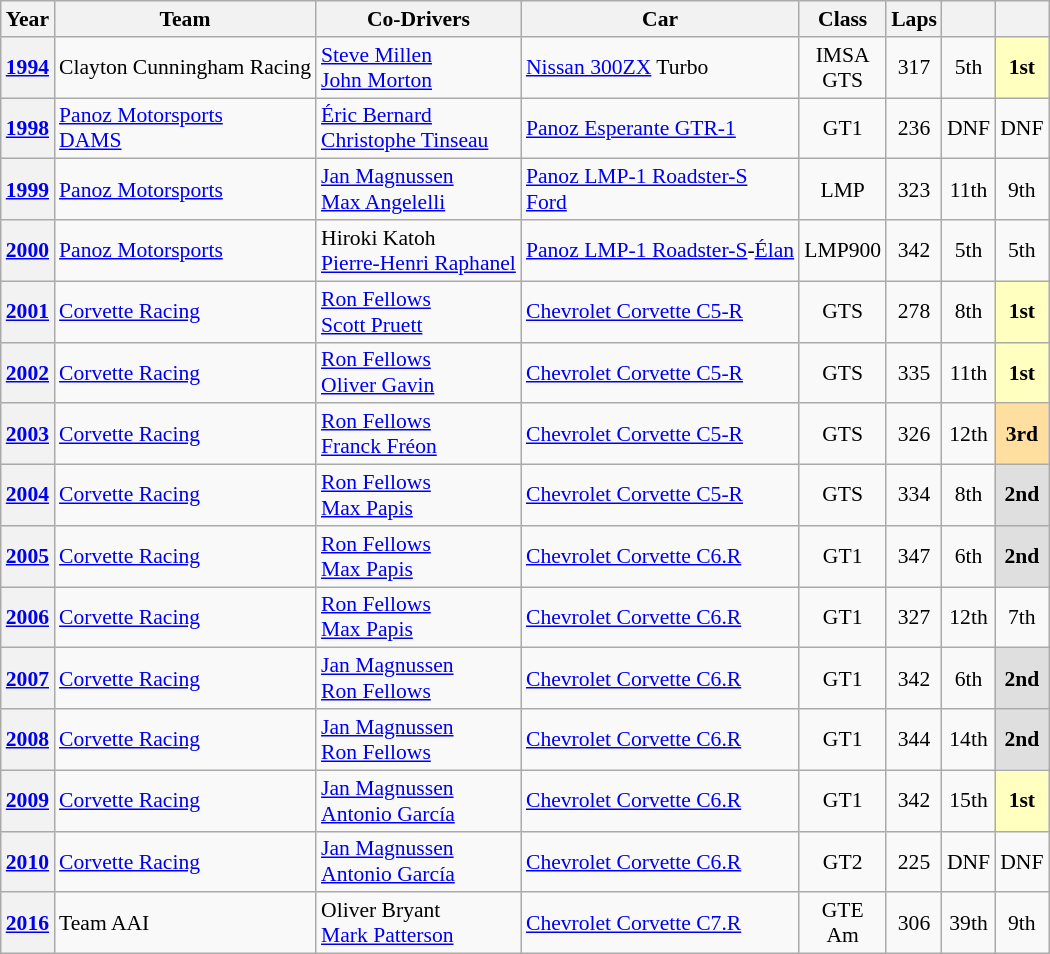<table class="wikitable" style="text-align:center; font-size:90%">
<tr>
<th>Year</th>
<th>Team</th>
<th>Co-Drivers</th>
<th>Car</th>
<th>Class</th>
<th>Laps</th>
<th></th>
<th></th>
</tr>
<tr>
<th><a href='#'>1994</a></th>
<td align="left"> Clayton Cunningham Racing</td>
<td align="left"> <a href='#'>Steve Millen</a><br> <a href='#'>John Morton</a></td>
<td align="left"><a href='#'>Nissan 300ZX</a> Turbo</td>
<td>IMSA<br>GTS</td>
<td>317</td>
<td>5th</td>
<td style="background:#FFFFBF;"><strong>1st</strong></td>
</tr>
<tr>
<th><a href='#'>1998</a></th>
<td align="left"> <a href='#'>Panoz Motorsports</a><br> <a href='#'>DAMS</a></td>
<td align="left"> <a href='#'>Éric Bernard</a><br> <a href='#'>Christophe Tinseau</a></td>
<td align="left"><a href='#'>Panoz Esperante GTR-1</a></td>
<td>GT1</td>
<td>236</td>
<td>DNF</td>
<td>DNF</td>
</tr>
<tr>
<th><a href='#'>1999</a></th>
<td align="left"> <a href='#'>Panoz Motorsports</a></td>
<td align="left"> <a href='#'>Jan Magnussen</a><br> <a href='#'>Max Angelelli</a></td>
<td align="left"><a href='#'>Panoz LMP-1 Roadster-S</a><br><a href='#'>Ford</a></td>
<td>LMP</td>
<td>323</td>
<td>11th</td>
<td>9th</td>
</tr>
<tr>
<th><a href='#'>2000</a></th>
<td align="left"> <a href='#'>Panoz Motorsports</a></td>
<td align="left"> Hiroki Katoh<br> <a href='#'>Pierre-Henri Raphanel</a></td>
<td align="left"><a href='#'>Panoz LMP-1 Roadster-S</a>-<a href='#'>Élan</a></td>
<td>LMP900</td>
<td>342</td>
<td>5th</td>
<td>5th</td>
</tr>
<tr>
<th><a href='#'>2001</a></th>
<td align="left"> <a href='#'>Corvette Racing</a></td>
<td align="left"> <a href='#'>Ron Fellows</a><br> <a href='#'>Scott Pruett</a></td>
<td align="left"><a href='#'>Chevrolet Corvette C5-R</a></td>
<td>GTS</td>
<td>278</td>
<td>8th</td>
<td style="background:#FFFFBF;"><strong>1st</strong></td>
</tr>
<tr>
<th><a href='#'>2002</a></th>
<td align="left"> <a href='#'>Corvette Racing</a></td>
<td align="left"> <a href='#'>Ron Fellows</a><br> <a href='#'>Oliver Gavin</a></td>
<td align="left"><a href='#'>Chevrolet Corvette C5-R</a></td>
<td>GTS</td>
<td>335</td>
<td>11th</td>
<td style="background:#FFFFBF;"><strong>1st</strong></td>
</tr>
<tr>
<th><a href='#'>2003</a></th>
<td align="left"> <a href='#'>Corvette Racing</a></td>
<td align="left"> <a href='#'>Ron Fellows</a><br> <a href='#'>Franck Fréon</a></td>
<td align="left"><a href='#'>Chevrolet Corvette C5-R</a></td>
<td>GTS</td>
<td>326</td>
<td>12th</td>
<td style="background:#FFDF9F;"><strong>3rd</strong></td>
</tr>
<tr>
<th><a href='#'>2004</a></th>
<td align="left"> <a href='#'>Corvette Racing</a></td>
<td align="left"> <a href='#'>Ron Fellows</a><br> <a href='#'>Max Papis</a></td>
<td align="left"><a href='#'>Chevrolet Corvette C5-R</a></td>
<td>GTS</td>
<td>334</td>
<td>8th</td>
<td style="background:#DFDFDF;"><strong>2nd</strong></td>
</tr>
<tr>
<th><a href='#'>2005</a></th>
<td align="left"> <a href='#'>Corvette Racing</a></td>
<td align="left"> <a href='#'>Ron Fellows</a><br> <a href='#'>Max Papis</a></td>
<td align="left"><a href='#'>Chevrolet Corvette C6.R</a></td>
<td>GT1</td>
<td>347</td>
<td>6th</td>
<td style="background:#DFDFDF;"><strong>2nd</strong></td>
</tr>
<tr>
<th><a href='#'>2006</a></th>
<td align="left"> <a href='#'>Corvette Racing</a></td>
<td align="left"> <a href='#'>Ron Fellows</a><br> <a href='#'>Max Papis</a></td>
<td align="left"><a href='#'>Chevrolet Corvette C6.R</a></td>
<td>GT1</td>
<td>327</td>
<td>12th</td>
<td>7th</td>
</tr>
<tr>
<th><a href='#'>2007</a></th>
<td align="left"> <a href='#'>Corvette Racing</a></td>
<td align="left"> <a href='#'>Jan Magnussen</a><br> <a href='#'>Ron Fellows</a></td>
<td align="left"><a href='#'>Chevrolet Corvette C6.R</a></td>
<td>GT1</td>
<td>342</td>
<td>6th</td>
<td style="background:#DFDFDF;"><strong>2nd</strong></td>
</tr>
<tr>
<th><a href='#'>2008</a></th>
<td align="left"> <a href='#'>Corvette Racing</a></td>
<td align="left"> <a href='#'>Jan Magnussen</a><br> <a href='#'>Ron Fellows</a></td>
<td align="left"><a href='#'>Chevrolet Corvette C6.R</a></td>
<td>GT1</td>
<td>344</td>
<td>14th</td>
<td style="background:#DFDFDF;"><strong>2nd</strong></td>
</tr>
<tr>
<th><a href='#'>2009</a></th>
<td align="left"> <a href='#'>Corvette Racing</a></td>
<td align="left"> <a href='#'>Jan Magnussen</a><br> <a href='#'>Antonio García</a></td>
<td align="left"><a href='#'>Chevrolet Corvette C6.R</a></td>
<td>GT1</td>
<td>342</td>
<td>15th</td>
<td style="background:#FFFFBF;"><strong>1st</strong></td>
</tr>
<tr>
<th><a href='#'>2010</a></th>
<td align="left"> <a href='#'>Corvette Racing</a></td>
<td align="left"> <a href='#'>Jan Magnussen</a><br> <a href='#'>Antonio García</a></td>
<td align="left"><a href='#'>Chevrolet Corvette C6.R</a></td>
<td>GT2</td>
<td>225</td>
<td>DNF</td>
<td>DNF</td>
</tr>
<tr>
<th><a href='#'>2016</a></th>
<td align="left"> Team AAI</td>
<td align="left"> Oliver Bryant<br> <a href='#'>Mark Patterson</a></td>
<td align="left"><a href='#'>Chevrolet Corvette C7.R</a></td>
<td>GTE<br>Am</td>
<td>306</td>
<td>39th</td>
<td>9th</td>
</tr>
</table>
